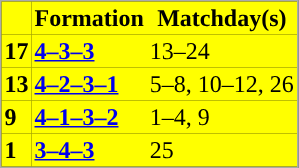<table class="toccolours" border="0" cellpadding="2" cellspacing="0" align="center" style="margin: 0.5em 0 1em 1em; background: #000000; border: 1px #aaaaaa solid;">
<tr bgcolor=#FFFF00>
<th></th>
<th>Formation</th>
<th>Matchday(s)</th>
</tr>
<tr bgcolor=#FFFF00>
<td><strong>17</strong></td>
<td><a href='#'><span><strong>4–3–3</strong></span></a></td>
<td>13–24</td>
</tr>
<tr bgcolor=#FFFF00>
<td><strong>13</strong></td>
<td><a href='#'><span><strong>4–2–3–1</strong></span></a></td>
<td>5–8, 10–12, 26</td>
</tr>
<tr bgcolor=#FFFF00>
<td><strong>9</strong></td>
<td><a href='#'><span><strong>4–1–3–2</strong></span></a></td>
<td>1–4, 9</td>
</tr>
<tr bgcolor=#FFFF00>
<td><strong>1</strong></td>
<td><a href='#'><span><strong>3–4–3</strong></span></a></td>
<td>25</td>
</tr>
</table>
